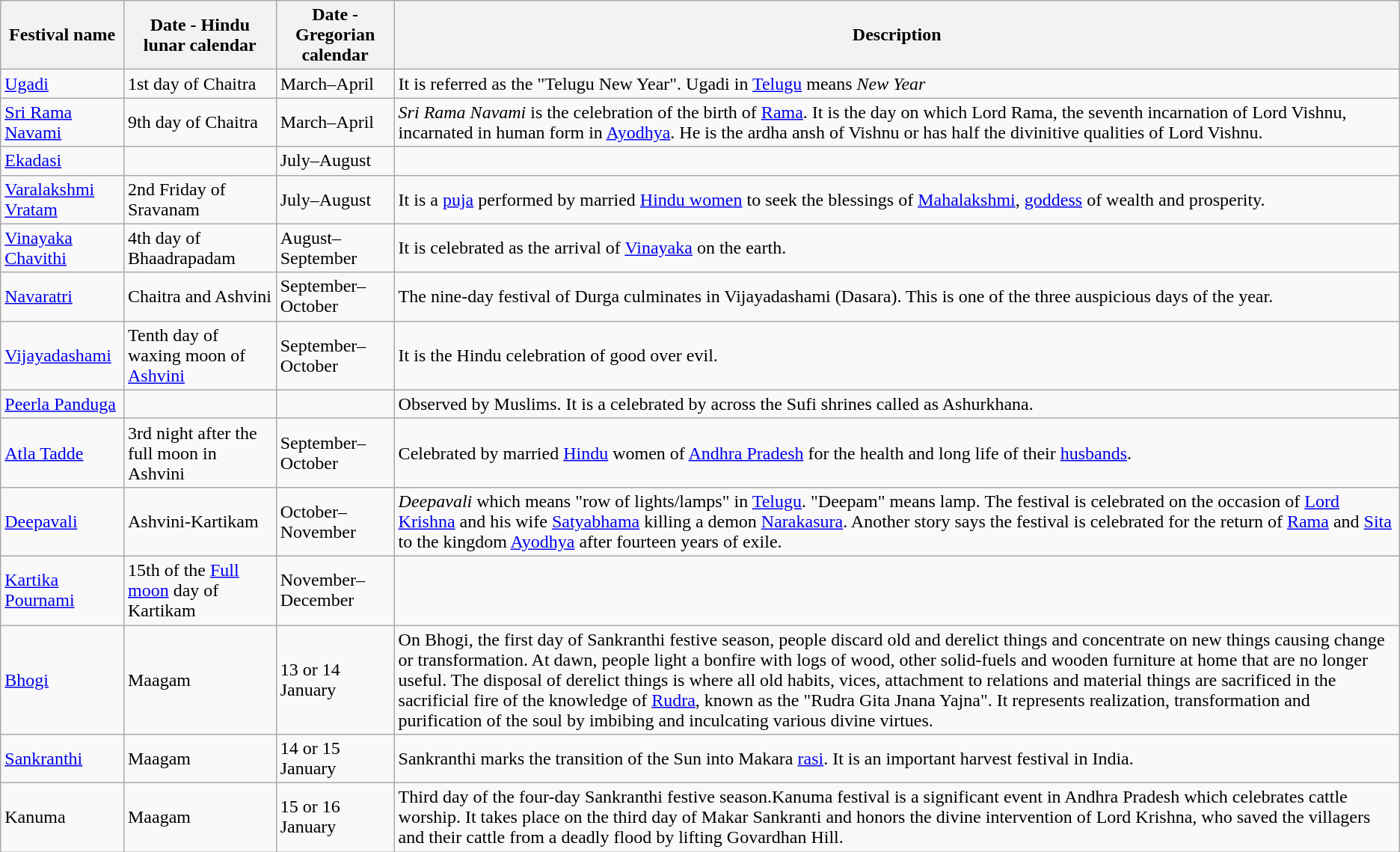<table class="wikitable">
<tr>
<th>Festival name</th>
<th>Date - Hindu lunar calendar</th>
<th>Date - Gregorian calendar</th>
<th>Description</th>
</tr>
<tr>
<td><a href='#'>Ugadi</a></td>
<td>1st day of Chaitra</td>
<td>March–April</td>
<td>It is referred as the "Telugu New Year". Ugadi in <a href='#'>Telugu</a> means <em>New Year</em></td>
</tr>
<tr>
<td><a href='#'>Sri Rama Navami</a></td>
<td>9th day of Chaitra</td>
<td>March–April</td>
<td><em>Sri Rama Navami</em> is the celebration of the birth of <a href='#'>Rama</a>. It is the day on which Lord Rama, the seventh incarnation of Lord Vishnu, incarnated in human form in <a href='#'>Ayodhya</a>. He is the ardha ansh of Vishnu or has half the divinitive qualities of Lord Vishnu.</td>
</tr>
<tr>
<td><a href='#'>Ekadasi</a></td>
<td></td>
<td>July–August</td>
<td></td>
</tr>
<tr>
<td><a href='#'>Varalakshmi Vratam</a></td>
<td>2nd Friday of Sravanam</td>
<td>July–August</td>
<td>It is a <a href='#'>puja</a> performed by married <a href='#'>Hindu women</a> to seek the blessings of <a href='#'>Mahalakshmi</a>, <a href='#'>goddess</a> of wealth and prosperity.</td>
</tr>
<tr>
<td><a href='#'>Vinayaka Chavithi</a></td>
<td>4th day of Bhaadrapadam</td>
<td>August–September</td>
<td>It is celebrated as the arrival of <a href='#'>Vinayaka</a> on the earth.</td>
</tr>
<tr>
<td><a href='#'>Navaratri</a></td>
<td>Chaitra and Ashvini</td>
<td>September–October</td>
<td>The nine-day festival of Durga culminates in Vijayadashami (Dasara). This is one of the three auspicious days of the year.</td>
</tr>
<tr>
<td><a href='#'>Vijayadashami</a></td>
<td>Tenth day of waxing moon of <a href='#'>Ashvini</a></td>
<td>September–October</td>
<td>It is the Hindu celebration of good over evil.</td>
</tr>
<tr>
<td><a href='#'>Peerla Panduga</a></td>
<td></td>
<td></td>
<td>Observed by Muslims. It is a celebrated by across the Sufi shrines called as Ashurkhana.</td>
</tr>
<tr>
<td><a href='#'>Atla Tadde</a></td>
<td>3rd night after the full moon in Ashvini</td>
<td>September–October</td>
<td>Celebrated by married <a href='#'>Hindu</a> women of <a href='#'>Andhra Pradesh</a> for the health and long life of their <a href='#'>husbands</a>.</td>
</tr>
<tr>
<td><a href='#'>Deepavali</a></td>
<td>Ashvini-Kartikam</td>
<td>October–November</td>
<td><em>Deepavali</em> which means "row of lights/lamps" in <a href='#'>Telugu</a>. "Deepam" means lamp. The festival is celebrated on the occasion of <a href='#'>Lord Krishna</a> and his wife <a href='#'>Satyabhama</a> killing a demon <a href='#'>Narakasura</a>. Another story says the festival is celebrated for the return of <a href='#'>Rama</a> and <a href='#'>Sita</a> to the kingdom <a href='#'>Ayodhya</a> after fourteen years of exile.</td>
</tr>
<tr>
<td><a href='#'>Kartika Pournami</a></td>
<td>15th of the <a href='#'>Full moon</a> day of Kartikam</td>
<td>November–December</td>
<td></td>
</tr>
<tr>
<td><a href='#'>Bhogi</a></td>
<td>Maagam</td>
<td>13 or 14 January</td>
<td>On Bhogi, the first day of Sankranthi festive season, people discard old and derelict things and concentrate on new things causing change or transformation. At dawn, people light a bonfire with logs of wood, other solid-fuels and wooden furniture at home that are no longer useful. The disposal of derelict things is where all old habits, vices, attachment to relations and material things are sacrificed in the sacrificial fire of the knowledge of <a href='#'>Rudra</a>, known as the "Rudra Gita Jnana Yajna". It represents realization, transformation and purification of the soul by imbibing and inculcating various divine virtues.</td>
</tr>
<tr>
<td><a href='#'>Sankranthi</a></td>
<td>Maagam</td>
<td>14 or 15 January</td>
<td>Sankranthi marks the transition of the Sun into Makara <a href='#'>rasi</a>. It is an important harvest festival in India.</td>
</tr>
<tr>
<td>Kanuma</td>
<td>Maagam</td>
<td>15 or 16 January</td>
<td>Third day of the four-day Sankranthi festive season.Kanuma festival is a significant event in Andhra Pradesh which celebrates cattle worship. It takes place on the third day of Makar Sankranti and honors the divine intervention of Lord Krishna, who saved the villagers and their cattle from a deadly flood by lifting Govardhan Hill.</td>
</tr>
</table>
